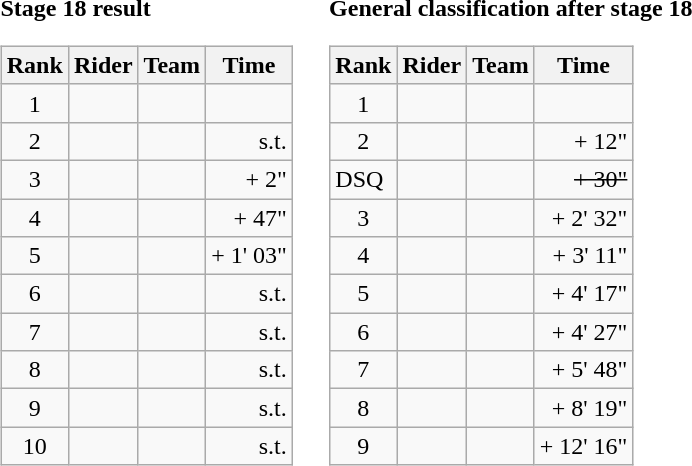<table>
<tr>
<td><strong>Stage 18 result</strong><br><table class="wikitable">
<tr>
<th scope="col">Rank</th>
<th scope="col">Rider</th>
<th scope="col">Team</th>
<th scope="col">Time</th>
</tr>
<tr>
<td style="text-align:center;">1</td>
<td></td>
<td></td>
<td style="text-align:right;"></td>
</tr>
<tr>
<td style="text-align:center;">2</td>
<td></td>
<td></td>
<td style="text-align:right;">s.t.</td>
</tr>
<tr>
<td style="text-align:center;">3</td>
<td></td>
<td></td>
<td style="text-align:right;">+ 2"</td>
</tr>
<tr>
<td style="text-align:center;">4</td>
<td></td>
<td></td>
<td align="right">+ 47"</td>
</tr>
<tr>
<td style="text-align:center;">5</td>
<td></td>
<td></td>
<td style="text-align:right;">+ 1' 03"</td>
</tr>
<tr>
<td style="text-align:center;">6</td>
<td></td>
<td></td>
<td align="right">s.t.</td>
</tr>
<tr>
<td style="text-align:center;">7</td>
<td></td>
<td></td>
<td style="text-align:right;">s.t.</td>
</tr>
<tr>
<td style="text-align:center;">8</td>
<td></td>
<td></td>
<td style="text-align:right;">s.t.</td>
</tr>
<tr>
<td style="text-align:center;">9</td>
<td></td>
<td></td>
<td style="text-align:right;">s.t.</td>
</tr>
<tr>
<td style="text-align:center;">10</td>
<td></td>
<td></td>
<td style="text-align:right;">s.t.</td>
</tr>
</table>
</td>
<td></td>
<td><strong>General classification after stage 18</strong><br><table class="wikitable">
<tr>
<th scope="col">Rank</th>
<th scope="col">Rider</th>
<th scope="col">Team</th>
<th scope="col">Time</th>
</tr>
<tr>
<td style="text-align:center;">1</td>
<td> </td>
<td></td>
<td style="text-align:right;"></td>
</tr>
<tr>
<td style="text-align:center;">2</td>
<td></td>
<td></td>
<td style="text-align:right;">+ 12"</td>
</tr>
<tr>
<td>DSQ</td>
<td><s></s></td>
<td><s></s></td>
<td style="text-align:right;"><s>+ 30"</s></td>
</tr>
<tr>
<td style="text-align:center;">3</td>
<td></td>
<td></td>
<td align="right">+ 2' 32"</td>
</tr>
<tr>
<td style="text-align:center;">4</td>
<td></td>
<td></td>
<td style="text-align:right;">+ 3' 11"</td>
</tr>
<tr>
<td style="text-align:center;">5</td>
<td></td>
<td></td>
<td align="right">+ 4' 17"</td>
</tr>
<tr>
<td style="text-align:center;">6</td>
<td></td>
<td></td>
<td style="text-align:right;">+ 4' 27"</td>
</tr>
<tr>
<td style="text-align:center;">7</td>
<td></td>
<td></td>
<td style="text-align:right;">+ 5' 48"</td>
</tr>
<tr>
<td style="text-align:center;">8</td>
<td></td>
<td></td>
<td style="text-align:right;">+ 8' 19"</td>
</tr>
<tr>
<td style="text-align:center;">9</td>
<td></td>
<td></td>
<td style="text-align:right;">+ 12' 16"</td>
</tr>
</table>
</td>
</tr>
</table>
